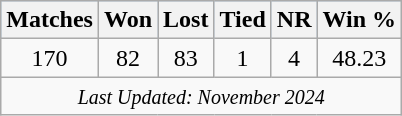<table class="wikitable plainrowheaders"  style="text-align:center;">
<tr style="background:#9cf;">
<th scope="col">Matches</th>
<th scope="col">Won</th>
<th scope="col">Lost</th>
<th scope="col">Tied</th>
<th scope="col">NR</th>
<th scope="col">Win %</th>
</tr>
<tr>
<td>170</td>
<td>82</td>
<td>83</td>
<td>1</td>
<td>4</td>
<td>48.23</td>
</tr>
<tr>
<td colspan=6><small><em>Last Updated: November 2024 </em></small></td>
</tr>
</table>
